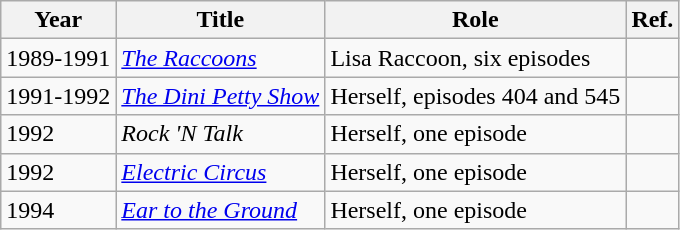<table class="wikitable">
<tr>
<th>Year</th>
<th>Title</th>
<th>Role</th>
<th>Ref.</th>
</tr>
<tr>
<td>1989-1991</td>
<td><em><a href='#'>The Raccoons</a></em></td>
<td>Lisa Raccoon, six episodes</td>
<td></td>
</tr>
<tr>
<td>1991-1992</td>
<td><em><a href='#'>The Dini Petty Show</a></em></td>
<td>Herself, episodes 404 and 545</td>
<td></td>
</tr>
<tr>
<td>1992</td>
<td><em>Rock 'N Talk</em></td>
<td>Herself, one episode</td>
<td></td>
</tr>
<tr>
<td>1992</td>
<td><em><a href='#'>Electric Circus</a></em></td>
<td>Herself, one episode</td>
<td></td>
</tr>
<tr>
<td>1994</td>
<td><a href='#'><em>Ear to the Ground</em></a></td>
<td>Herself, one episode</td>
<td></td>
</tr>
</table>
